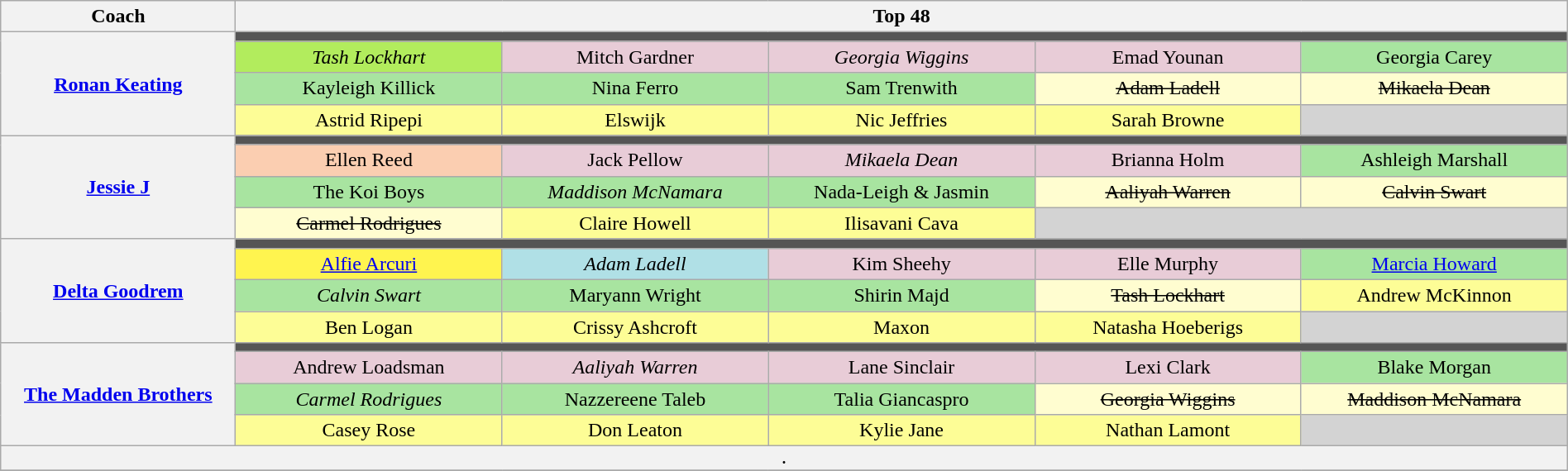<table class="wikitable" style="text-align:center; width:100%;">
<tr>
<th style="width:15%;">Coach</th>
<th style="width:85%;" colspan="5">Top 48</th>
</tr>
<tr>
<th rowspan="4"><a href='#'>Ronan Keating</a></th>
<td colspan="5" style="background:#555;"></td>
</tr>
<tr>
<td style="width:17%;" bgcolor="#B2EC5D"><em>Tash Lockhart</em></td>
<td style="width:17%;" bgcolor="#E8CCD7">Mitch Gardner</td>
<td style="width:17%;" bgcolor="#E8CCD7"><em>Georgia Wiggins</em></td>
<td style="width:17%;" bgcolor="#E8CCD7">Emad Younan</td>
<td style="width:17%;" bgcolor="#A8E4A0">Georgia Carey</td>
</tr>
<tr>
<td bgcolor="#A8E4A0">Kayleigh Killick</td>
<td bgcolor="#A8E4A0">Nina Ferro</td>
<td bgcolor="#A8E4A0">Sam Trenwith</td>
<td bgcolor="#FFFDD0"><s>Adam Ladell</s></td>
<td bgcolor="#FFFDD0"><s>Mikaela Dean</s></td>
</tr>
<tr>
<td bgcolor="#FDFD96">Astrid Ripepi</td>
<td bgcolor="#FDFD96"> Elswijk</td>
<td bgcolor="#FDFD96">Nic Jeffries</td>
<td bgcolor="#FDFD96">Sarah Browne</td>
<td bgcolor="lightgrey"></td>
</tr>
<tr>
<th rowspan="4"><a href='#'>Jessie J</a></th>
<td colspan="5" style="background:#555;"></td>
</tr>
<tr>
<td bgcolor="#FBCEB1">Ellen Reed</td>
<td bgcolor="#E8CCD7">Jack Pellow</td>
<td bgcolor="#E8CCD7"><em>Mikaela Dean</em></td>
<td bgcolor="#E8CCD7">Brianna Holm</td>
<td bgcolor="#A8E4A0">Ashleigh Marshall</td>
</tr>
<tr>
<td bgcolor="#A8E4A0">The Koi Boys</td>
<td bgcolor="#A8E4A0"><em>Maddison McNamara</em></td>
<td bgcolor="#A8E4A0">Nada-Leigh & Jasmin</td>
<td bgcolor="#FFFDD0"><s>Aaliyah Warren</s></td>
<td bgcolor="#FFFDD0"><s>Calvin Swart</s></td>
</tr>
<tr>
<td bgcolor="#FFFDD0"><s>Carmel Rodrigues</s></td>
<td bgcolor="#FDFD96">Claire Howell</td>
<td bgcolor="#FDFD96">Ilisavani Cava</td>
<td bgcolor="lightgrey" colspan="2"></td>
</tr>
<tr>
<th rowspan="4"><a href='#'>Delta Goodrem</a></th>
<td colspan="5" style="background:#555;"></td>
</tr>
<tr>
<td bgcolor="#FFF44F"><a href='#'>Alfie Arcuri</a></td>
<td bgcolor="#B0E0E6"><em>Adam Ladell</em></td>
<td bgcolor="#E8CCD7">Kim Sheehy</td>
<td bgcolor="#E8CCD7">Elle Murphy</td>
<td bgcolor="#A8E4A0"><a href='#'>Marcia Howard</a></td>
</tr>
<tr>
<td bgcolor="#A8E4A0"><em>Calvin Swart</em></td>
<td bgcolor="#A8E4A0">Maryann Wright</td>
<td bgcolor="#A8E4A0">Shirin Majd</td>
<td bgcolor="#FFFDD0"><s>Tash Lockhart</s></td>
<td bgcolor="#FDFD96">Andrew McKinnon</td>
</tr>
<tr>
<td bgcolor="#FDFD96">Ben Logan</td>
<td bgcolor="#FDFD96">Crissy Ashcroft</td>
<td bgcolor="#FDFD96">Maxon</td>
<td bgcolor="#FDFD96">Natasha Hoeberigs</td>
<td bgcolor="lightgrey"></td>
</tr>
<tr>
<th rowspan="4"><a href='#'>The Madden Brothers</a></th>
<td colspan="5" style="background:#555;"></td>
</tr>
<tr>
<td bgcolor="#E8CCD7">Andrew Loadsman</td>
<td bgcolor="#E8CCD7"><em>Aaliyah Warren</em></td>
<td bgcolor="#E8CCD7">Lane Sinclair</td>
<td bgcolor="#E8CCD7">Lexi Clark</td>
<td bgcolor="#A8E4A0">Blake Morgan</td>
</tr>
<tr>
<td bgcolor="#A8E4A0"><em>Carmel Rodrigues</em></td>
<td bgcolor="#A8E4A0">Nazzereene Taleb</td>
<td bgcolor="#A8E4A0">Talia Giancaspro</td>
<td bgcolor="#FFFDD0"><s>Georgia Wiggins</s></td>
<td bgcolor="#FFFDD0"><s>Maddison McNamara</s></td>
</tr>
<tr>
<td bgcolor="#FDFD96">Casey Rose</td>
<td bgcolor="#FDFD96">Don Leaton</td>
<td bgcolor="#FDFD96">Kylie Jane</td>
<td bgcolor="#FDFD96">Nathan Lamont</td>
<td bgcolor="lightgrey"></td>
</tr>
<tr>
<th style="font-size:90%; line-height:12px;" colspan="8"><small>.</small></th>
</tr>
<tr>
</tr>
</table>
